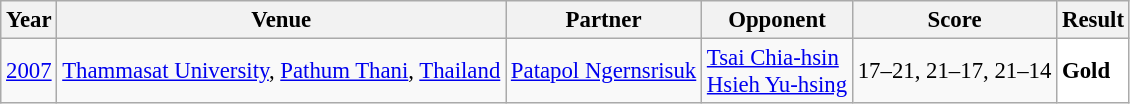<table class="sortable wikitable" style="font-size: 95%;">
<tr>
<th>Year</th>
<th>Venue</th>
<th>Partner</th>
<th>Opponent</th>
<th>Score</th>
<th>Result</th>
</tr>
<tr>
<td align="center"><a href='#'>2007</a></td>
<td align="left"><a href='#'>Thammasat University</a>, <a href='#'>Pathum Thani</a>, <a href='#'>Thailand</a></td>
<td align="left"> <a href='#'>Patapol Ngernsrisuk</a></td>
<td align="left"> <a href='#'>Tsai Chia-hsin</a> <br>  <a href='#'>Hsieh Yu-hsing</a></td>
<td align="left">17–21, 21–17, 21–14</td>
<td style="text-align:left; background:white"> <strong>Gold</strong></td>
</tr>
</table>
